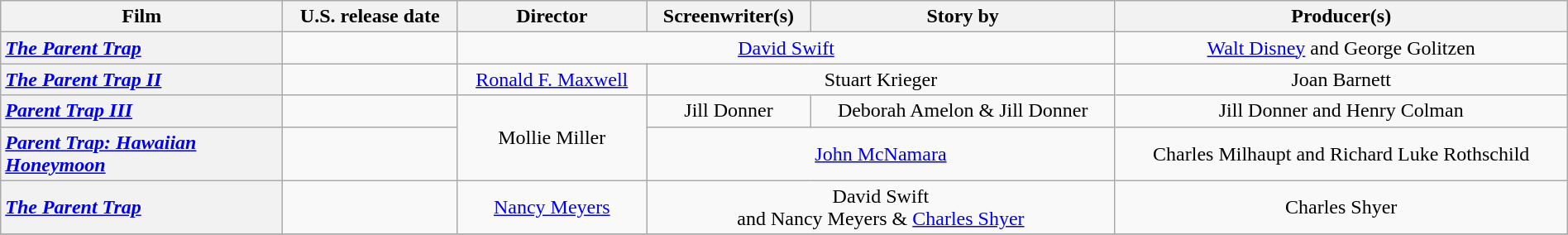<table class="wikitable plainrowheaders" style="text-align:center" width=100%>
<tr>
<th scope="col" style="width:18%;">Film</th>
<th scope="col">U.S. release date</th>
<th scope="col">Director</th>
<th scope="col">Screenwriter(s)</th>
<th scope="col">Story by</th>
<th scope="col">Producer(s)</th>
</tr>
<tr>
<th scope="row" style="text-align:left"><em><a href='#'>The Parent Trap</a></em></th>
<td style="text-align:center"></td>
<td colspan="3"><a href='#'>David Swift</a></td>
<td><a href='#'>Walt Disney</a> and George Golitzen</td>
</tr>
<tr>
<th scope="row" style="text-align:left"><em><a href='#'>The Parent Trap II</a></em></th>
<td style="text-align:center"></td>
<td><a href='#'>Ronald F. Maxwell</a></td>
<td colspan="2">Stuart Krieger</td>
<td>Joan Barnett</td>
</tr>
<tr>
<th scope="row" style="text-align:left"><em><a href='#'>Parent Trap III</a></em></th>
<td style="text-align:center"></td>
<td rowspan="2">Mollie Miller</td>
<td>Jill Donner</td>
<td>Deborah Amelon & Jill Donner</td>
<td>Jill Donner and Henry Colman</td>
</tr>
<tr>
<th scope="row" style="text-align:left"><em><a href='#'>Parent Trap: Hawaiian Honeymoon</a></em></th>
<td style="text-align:center"></td>
<td colspan="2"><a href='#'>John McNamara</a></td>
<td>Charles Milhaupt and Richard Luke Rothschild</td>
</tr>
<tr>
<th scope="row" style="text-align:left"><em><a href='#'>The Parent Trap</a></em></th>
<td style="text-align:center"></td>
<td><a href='#'>Nancy Meyers</a></td>
<td colspan="2">David Swift  <br>and Nancy Meyers & <a href='#'>Charles Shyer</a></td>
<td>Charles Shyer</td>
</tr>
<tr>
</tr>
</table>
